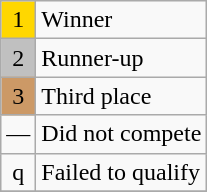<table class="wikitable">
<tr>
<td bgcolor="gold" align="center">1</td>
<td>Winner</td>
</tr>
<tr>
<td bgcolor="silver" align="center">2</td>
<td>Runner-up</td>
</tr>
<tr>
<td bgcolor="#CC9966" align="center">3</td>
<td>Third place</td>
</tr>
<tr>
<td align="center">—</td>
<td>Did not compete</td>
</tr>
<tr>
<td align="center">q</td>
<td>Failed to qualify</td>
</tr>
<tr>
</tr>
</table>
